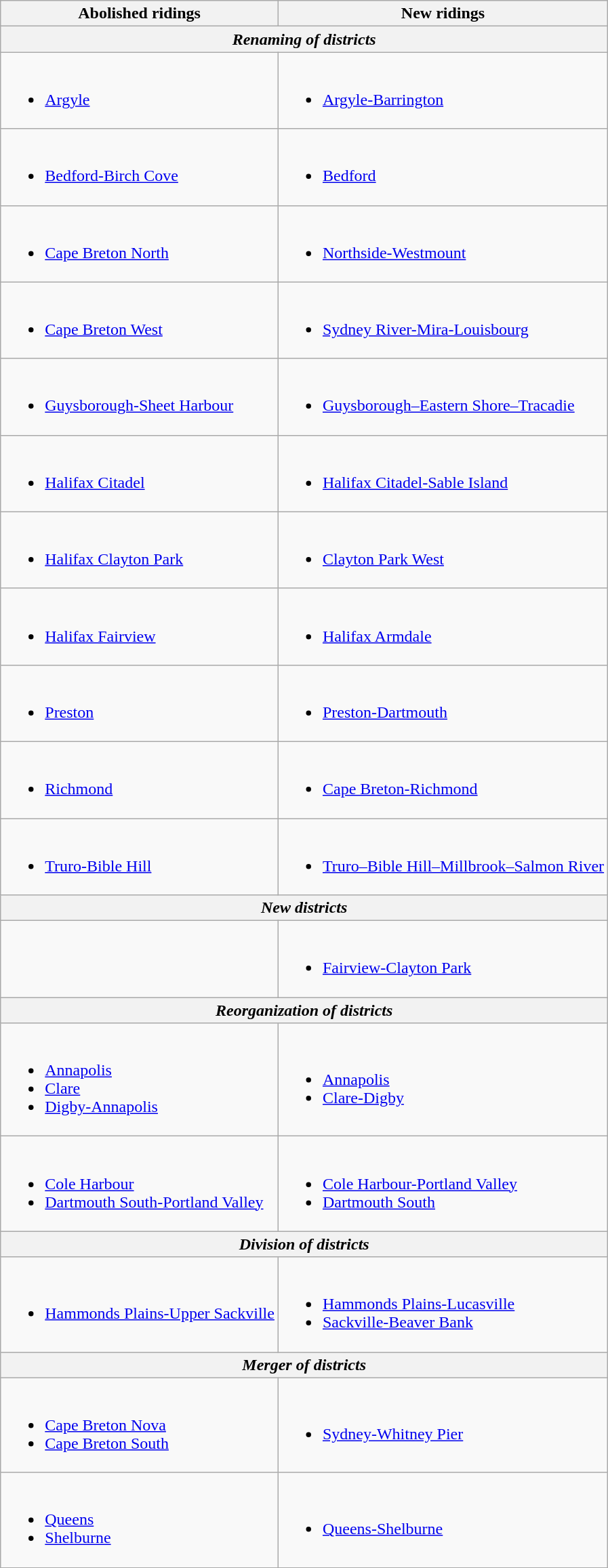<table class="wikitable">
<tr>
<th>Abolished ridings</th>
<th>New ridings</th>
</tr>
<tr>
<th colspan="2"><em>Renaming of districts</em></th>
</tr>
<tr>
<td><br><ul><li><a href='#'>Argyle</a></li></ul></td>
<td><br><ul><li><a href='#'>Argyle-Barrington</a></li></ul></td>
</tr>
<tr>
<td><br><ul><li><a href='#'>Bedford-Birch Cove</a></li></ul></td>
<td><br><ul><li><a href='#'>Bedford</a></li></ul></td>
</tr>
<tr>
<td><br><ul><li><a href='#'>Cape Breton North</a></li></ul></td>
<td><br><ul><li><a href='#'>Northside-Westmount</a></li></ul></td>
</tr>
<tr>
<td><br><ul><li><a href='#'>Cape Breton West</a></li></ul></td>
<td><br><ul><li><a href='#'>Sydney River-Mira-Louisbourg</a></li></ul></td>
</tr>
<tr>
<td><br><ul><li><a href='#'>Guysborough-Sheet Harbour</a></li></ul></td>
<td><br><ul><li><a href='#'>Guysborough–Eastern Shore–Tracadie</a></li></ul></td>
</tr>
<tr>
<td><br><ul><li><a href='#'>Halifax Citadel</a></li></ul></td>
<td><br><ul><li><a href='#'>Halifax Citadel-Sable Island</a></li></ul></td>
</tr>
<tr>
<td><br><ul><li><a href='#'>Halifax Clayton Park</a></li></ul></td>
<td><br><ul><li><a href='#'>Clayton Park West</a></li></ul></td>
</tr>
<tr>
<td><br><ul><li><a href='#'>Halifax Fairview</a></li></ul></td>
<td><br><ul><li><a href='#'>Halifax Armdale</a></li></ul></td>
</tr>
<tr>
<td><br><ul><li><a href='#'>Preston</a></li></ul></td>
<td><br><ul><li><a href='#'>Preston-Dartmouth</a></li></ul></td>
</tr>
<tr>
<td><br><ul><li><a href='#'>Richmond</a></li></ul></td>
<td><br><ul><li><a href='#'>Cape Breton-Richmond</a></li></ul></td>
</tr>
<tr>
<td><br><ul><li><a href='#'>Truro-Bible Hill</a></li></ul></td>
<td><br><ul><li><a href='#'>Truro–Bible Hill–Millbrook–Salmon River</a></li></ul></td>
</tr>
<tr>
<th colspan="2"><em>New districts</em></th>
</tr>
<tr>
<td></td>
<td><br><ul><li><a href='#'>Fairview-Clayton Park</a></li></ul></td>
</tr>
<tr>
<th colspan="2"><em>Reorganization of districts</em></th>
</tr>
<tr>
<td><br><ul><li><a href='#'>Annapolis</a></li><li><a href='#'>Clare</a></li><li><a href='#'>Digby-Annapolis</a></li></ul></td>
<td><br><ul><li><a href='#'>Annapolis</a></li><li><a href='#'>Clare-Digby</a></li></ul></td>
</tr>
<tr>
<td><br><ul><li><a href='#'>Cole Harbour</a></li><li><a href='#'>Dartmouth South-Portland Valley</a></li></ul></td>
<td><br><ul><li><a href='#'>Cole Harbour-Portland Valley</a></li><li><a href='#'>Dartmouth South</a></li></ul></td>
</tr>
<tr>
<th colspan="2"><em>Division of districts</em></th>
</tr>
<tr>
<td><br><ul><li><a href='#'>Hammonds Plains-Upper Sackville</a></li></ul></td>
<td><br><ul><li><a href='#'>Hammonds Plains-Lucasville</a></li><li><a href='#'>Sackville-Beaver Bank</a></li></ul></td>
</tr>
<tr>
<th colspan="2"><em>Merger of districts</em></th>
</tr>
<tr>
<td><br><ul><li><a href='#'>Cape Breton Nova</a></li><li><a href='#'>Cape Breton South</a></li></ul></td>
<td><br><ul><li><a href='#'>Sydney-Whitney Pier</a></li></ul></td>
</tr>
<tr>
<td><br><ul><li><a href='#'>Queens</a></li><li><a href='#'>Shelburne</a></li></ul></td>
<td><br><ul><li><a href='#'>Queens-Shelburne</a></li></ul></td>
</tr>
</table>
